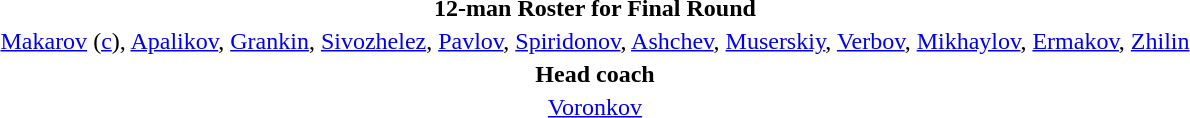<table style="text-align: center; margin-top: 2em; margin-left: auto; margin-right: auto">
<tr>
<td><strong>12-man Roster for Final Round</strong></td>
</tr>
<tr>
<td><a href='#'>Makarov</a> (<a href='#'>c</a>), <a href='#'>Apalikov</a>, <a href='#'>Grankin</a>, <a href='#'>Sivozhelez</a>, <a href='#'>Pavlov</a>, <a href='#'>Spiridonov</a>, <a href='#'>Ashchev</a>, <a href='#'>Muserskiy</a>, <a href='#'>Verbov</a>, <a href='#'>Mikhaylov</a>, <a href='#'>Ermakov</a>, <a href='#'>Zhilin</a></td>
</tr>
<tr>
<td><strong>Head coach</strong></td>
</tr>
<tr>
<td><a href='#'>Voronkov</a></td>
</tr>
</table>
